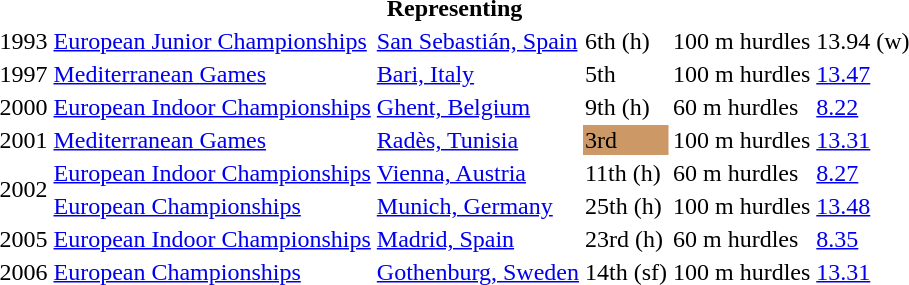<table>
<tr>
<th colspan="6">Representing </th>
</tr>
<tr>
<td>1993</td>
<td><a href='#'>European Junior Championships</a></td>
<td><a href='#'>San Sebastián, Spain</a></td>
<td>6th (h)</td>
<td>100 m hurdles</td>
<td>13.94 (w)</td>
</tr>
<tr>
<td>1997</td>
<td><a href='#'>Mediterranean Games</a></td>
<td><a href='#'>Bari, Italy</a></td>
<td>5th</td>
<td>100 m hurdles</td>
<td><a href='#'>13.47</a></td>
</tr>
<tr>
<td>2000</td>
<td><a href='#'>European Indoor Championships</a></td>
<td><a href='#'>Ghent, Belgium</a></td>
<td>9th (h)</td>
<td>60 m hurdles</td>
<td><a href='#'>8.22</a></td>
</tr>
<tr>
<td>2001</td>
<td><a href='#'>Mediterranean Games</a></td>
<td><a href='#'>Radès, Tunisia</a></td>
<td bgcolor=cc9966>3rd</td>
<td>100 m hurdles</td>
<td><a href='#'>13.31</a></td>
</tr>
<tr>
<td rowspan=2>2002</td>
<td><a href='#'>European Indoor Championships</a></td>
<td><a href='#'>Vienna, Austria</a></td>
<td>11th (h)</td>
<td>60 m hurdles</td>
<td><a href='#'>8.27</a></td>
</tr>
<tr>
<td><a href='#'>European Championships</a></td>
<td><a href='#'>Munich, Germany</a></td>
<td>25th (h)</td>
<td>100 m hurdles</td>
<td><a href='#'>13.48</a></td>
</tr>
<tr>
<td>2005</td>
<td><a href='#'>European Indoor Championships</a></td>
<td><a href='#'>Madrid, Spain</a></td>
<td>23rd (h)</td>
<td>60 m hurdles</td>
<td><a href='#'>8.35</a></td>
</tr>
<tr>
<td>2006</td>
<td><a href='#'>European Championships</a></td>
<td><a href='#'>Gothenburg, Sweden</a></td>
<td>14th (sf)</td>
<td>100 m hurdles</td>
<td><a href='#'>13.31</a></td>
</tr>
</table>
